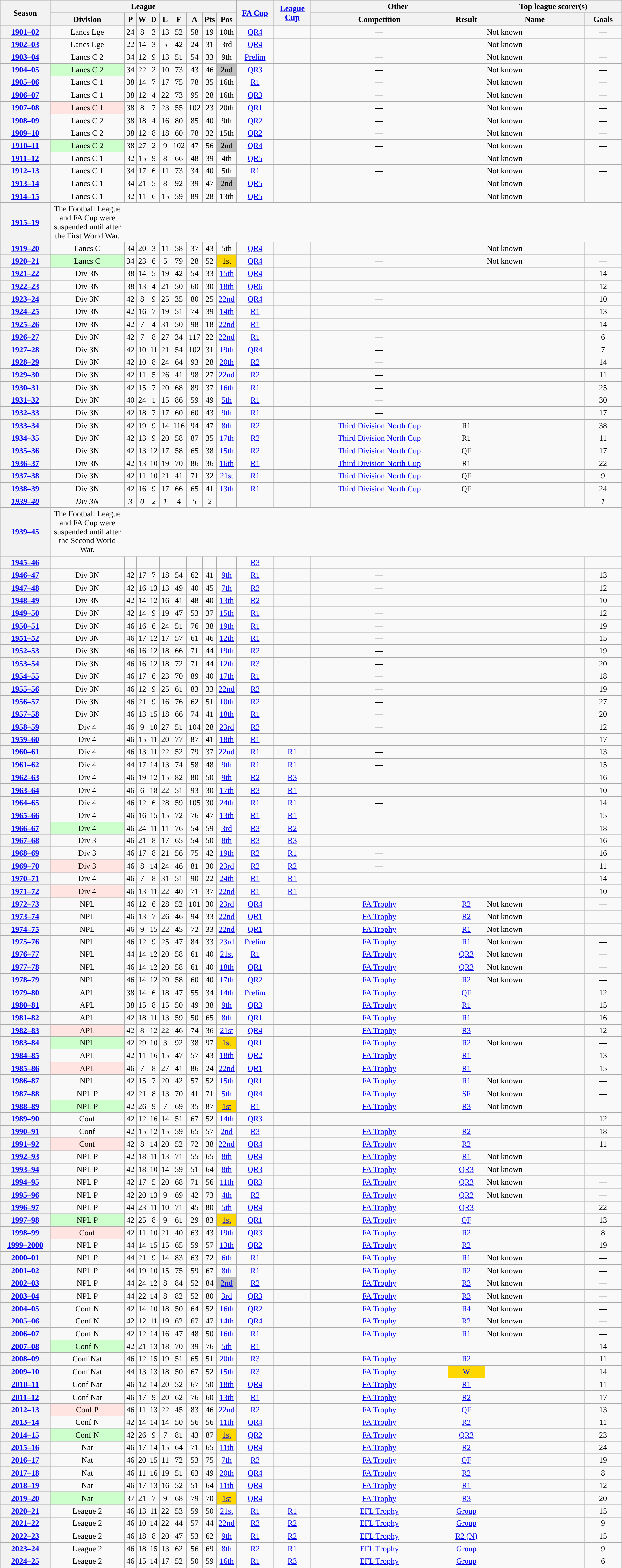<table class="wikitable sortable" style=text-align:center>
<tr>
<th rowspan="2" style="width:8%" scope="col">Season</th>
<th colspan="9" style="width:30%">League</th>
<th rowspan="2" style="width:6%" scope="col" data-sort-type="text"><a href='#'>FA Cup</a></th>
<th rowspan="2" style="width:6%" scope="col" data-sort-type="text"><a href='#'>League Cup</a></th>
<th colspan="2">Other</th>
<th colspan="2">Top league scorer(s)</th>
</tr>
<tr class="unsortable">
<th scope="col" style="width:12%" data-sort-type="text">Division</th>
<th scope="col" data-sort-type="number">P</th>
<th scope="col" data-sort-type="number">W</th>
<th scope="col" data-sort-type="number">D</th>
<th scope="col" data-sort-type="number">L</th>
<th scope="col" data-sort-type="number">F</th>
<th scope="col" data-sort-type="number">A</th>
<th scope="col" data-sort-type="number">Pts</th>
<th scope="col" data-sort-type="number">Pos</th>
<th scope="col" style="width:22%" data-sort-type="text">Competition</th>
<th scope="col" style="width:6%" data-sort-type="text">Result</th>
<th scope="col" style="width:16%" data-sort-type="text">Name</th>
<th scope="col" style="width:6%" data-sort-type="number">Goals</th>
</tr>
<tr>
<th scope="row"><a href='#'>1901–02</a></th>
<td>Lancs Lge</td>
<td>24</td>
<td>8</td>
<td>3</td>
<td>13</td>
<td>52</td>
<td>58</td>
<td>19</td>
<td>10th</td>
<td><a href='#'>QR4</a></td>
<td></td>
<td>—</td>
<td></td>
<td style="text-align:left" data-sort-value="zz">Not known</td>
<td data-sort-value="-1">—</td>
</tr>
<tr>
<th scope="row"><a href='#'>1902–03</a></th>
<td>Lancs Lge</td>
<td>22</td>
<td>14</td>
<td>3</td>
<td>5</td>
<td>42</td>
<td>24</td>
<td>31</td>
<td>3rd</td>
<td><a href='#'>QR4</a></td>
<td></td>
<td>—</td>
<td></td>
<td style="text-align:left" data-sort-value="zz">Not known</td>
<td data-sort-value="-1">—</td>
</tr>
<tr>
<th scope="row"><a href='#'>1903–04</a></th>
<td>Lancs C 2</td>
<td>34</td>
<td>12</td>
<td>9</td>
<td>13</td>
<td>51</td>
<td>54</td>
<td>33</td>
<td>9th</td>
<td><a href='#'>Prelim</a></td>
<td></td>
<td>—</td>
<td></td>
<td style="text-align:left" data-sort-value="zz">Not known</td>
<td data-sort-value="-1">—</td>
</tr>
<tr>
<th scope="row"><a href='#'>1904–05</a></th>
<td style=background:#cfc>Lancs C 2 </td>
<td>34</td>
<td>22</td>
<td>2</td>
<td>10</td>
<td>73</td>
<td>43</td>
<td>46</td>
<td style=background:silver>2nd</td>
<td><a href='#'>QR3</a></td>
<td></td>
<td>—</td>
<td></td>
<td style="text-align:left" data-sort-value="zz">Not known</td>
<td data-sort-value="-1">—</td>
</tr>
<tr>
<th scope="row"><a href='#'>1905–06</a></th>
<td>Lancs C 1</td>
<td>38</td>
<td>14</td>
<td>7</td>
<td>17</td>
<td>75</td>
<td>78</td>
<td>35</td>
<td>16th</td>
<td><a href='#'>R1</a></td>
<td></td>
<td>—</td>
<td></td>
<td style="text-align:left" data-sort-value="zz">Not known</td>
<td data-sort-value="-1">—</td>
</tr>
<tr>
<th scope="row"><a href='#'>1906–07</a></th>
<td>Lancs C 1</td>
<td>38</td>
<td>12</td>
<td>4</td>
<td>22</td>
<td>73</td>
<td>95</td>
<td>28</td>
<td>16th</td>
<td><a href='#'>QR3</a></td>
<td></td>
<td>—</td>
<td></td>
<td style="text-align:left" data-sort-value="zz">Not known</td>
<td data-sort-value="-1">—</td>
</tr>
<tr>
<th scope="row"><a href='#'>1907–08</a></th>
<td style=background:MistyRose>Lancs C 1 </td>
<td>38</td>
<td>8</td>
<td>7</td>
<td>23</td>
<td>55</td>
<td>102</td>
<td>23</td>
<td>20th</td>
<td><a href='#'>QR1</a></td>
<td></td>
<td>—</td>
<td></td>
<td style="text-align:left" data-sort-value="zz">Not known</td>
<td data-sort-value="-1">—</td>
</tr>
<tr>
<th scope="row"><a href='#'>1908–09</a></th>
<td>Lancs C 2</td>
<td>38</td>
<td>18</td>
<td>4</td>
<td>16</td>
<td>80</td>
<td>85</td>
<td>40</td>
<td>9th</td>
<td><a href='#'>QR2</a></td>
<td></td>
<td>—</td>
<td></td>
<td style="text-align:left" data-sort-value="zz">Not known</td>
<td data-sort-value="-1">—</td>
</tr>
<tr>
<th scope="row"><a href='#'>1909–10</a></th>
<td>Lancs C 2</td>
<td>38</td>
<td>12</td>
<td>8</td>
<td>18</td>
<td>60</td>
<td>78</td>
<td>32</td>
<td>15th</td>
<td><a href='#'>QR2</a></td>
<td></td>
<td>—</td>
<td></td>
<td style="text-align:left" data-sort-value="zz">Not known</td>
<td data-sort-value="-1">—</td>
</tr>
<tr>
<th scope="row"><a href='#'>1910–11</a></th>
<td style=background:#cfc>Lancs C 2 </td>
<td>38</td>
<td>27</td>
<td>2</td>
<td>9</td>
<td>102</td>
<td>47</td>
<td>56</td>
<td style=background:silver>2nd</td>
<td><a href='#'>QR4</a></td>
<td></td>
<td>—</td>
<td></td>
<td style="text-align:left" data-sort-value="zz">Not known</td>
<td data-sort-value="-1">—</td>
</tr>
<tr>
<th scope="row"><a href='#'>1911–12</a></th>
<td>Lancs C 1</td>
<td>32</td>
<td>15</td>
<td>9</td>
<td>8</td>
<td>66</td>
<td>48</td>
<td>39</td>
<td>4th</td>
<td><a href='#'>QR5</a></td>
<td></td>
<td>—</td>
<td></td>
<td style="text-align:left" data-sort-value="zz">Not known</td>
<td data-sort-value="-1">—</td>
</tr>
<tr>
<th scope="row"><a href='#'>1912–13</a></th>
<td>Lancs C 1</td>
<td>34</td>
<td>17</td>
<td>6</td>
<td>11</td>
<td>73</td>
<td>34</td>
<td>40</td>
<td>5th</td>
<td><a href='#'>R1</a></td>
<td></td>
<td>—</td>
<td></td>
<td style="text-align:left" data-sort-value="zz">Not known</td>
<td data-sort-value="-1">—</td>
</tr>
<tr>
<th scope="row"><a href='#'>1913–14</a></th>
<td>Lancs C 1</td>
<td>34</td>
<td>21</td>
<td>5</td>
<td>8</td>
<td>92</td>
<td>39</td>
<td>47</td>
<td style=background:silver>2nd</td>
<td><a href='#'>QR5</a></td>
<td></td>
<td>—</td>
<td></td>
<td style="text-align:left" data-sort-value="zz">Not known</td>
<td data-sort-value="-1">—</td>
</tr>
<tr>
<th scope="row"><a href='#'>1914–15</a></th>
<td>Lancs C 1</td>
<td>32</td>
<td>11</td>
<td>6</td>
<td>15</td>
<td>59</td>
<td>89</td>
<td>28</td>
<td>13th</td>
<td><a href='#'>QR5</a></td>
<td></td>
<td>—</td>
<td></td>
<td style="text-align:left" data-sort-value="zz">Not known</td>
<td data-sort-value="-1">—</td>
</tr>
<tr>
<th scope=row><a href='#'>1915–19</a></th>
<td data-sort-value="—"><div>The Football League and FA Cup were suspended until after the First World War.</div></td>
<td style=border-left-style:hidden data-sort-value="—"></td>
<td style=border-left-style:hidden data-sort-value="—"></td>
<td style=border-left-style:hidden data-sort-value="—"></td>
<td style=border-left-style:hidden data-sort-value="—"></td>
<td style=border-left-style:hidden data-sort-value="—"></td>
<td style=border-left-style:hidden data-sort-value="—"></td>
<td style=border-left-style:hidden data-sort-value="—"></td>
<td style=border-left-style:hidden data-sort-value="999"></td>
<td style=border-left-style:hidden data-sort-value="—"></td>
<td style=border-left-style:hidden data-sort-value="—"></td>
<td style=border-left-style:hidden data-sort-value="—"></td>
<td style=border-left-style:hidden data-sort-value="—"></td>
<td style=border-left-style:hidden data-sort-value="zzzz"></td>
<td style=border-left-style:hidden data-sort-value="-99"></td>
</tr>
<tr>
<th scope="row"><a href='#'>1919–20</a></th>
<td>Lancs C</td>
<td>34</td>
<td>20</td>
<td>3</td>
<td>11</td>
<td>58</td>
<td>37</td>
<td>43</td>
<td>5th</td>
<td><a href='#'>QR4</a></td>
<td></td>
<td>—</td>
<td></td>
<td style="text-align:left" data-sort-value="zz">Not known</td>
<td data-sort-value="-1">—</td>
</tr>
<tr>
<th scope="row"><a href='#'>1920–21</a></th>
<td style="background:#cfc">Lancs C</td>
<td>34</td>
<td>23</td>
<td>6</td>
<td>5</td>
<td>79</td>
<td>28</td>
<td>52</td>
<td style="background:gold">1st</td>
<td><a href='#'>QR4</a></td>
<td></td>
<td>—</td>
<td></td>
<td style="text-align:left" data-sort-value="zz">Not known</td>
<td data-sort-value="-1">—</td>
</tr>
<tr>
<th scope="row"><a href='#'>1921–22</a></th>
<td>Div 3N</td>
<td>38</td>
<td>14</td>
<td>5</td>
<td>19</td>
<td>42</td>
<td>54</td>
<td>33</td>
<td><a href='#'>15th</a></td>
<td><a href='#'>QR4</a></td>
<td></td>
<td>—</td>
<td></td>
<td style="text-align:left"></td>
<td>14</td>
</tr>
<tr>
<th scope="row"><a href='#'>1922–23</a></th>
<td>Div 3N</td>
<td>38</td>
<td>13</td>
<td>4</td>
<td>21</td>
<td>50</td>
<td>60</td>
<td>30</td>
<td><a href='#'>18th</a></td>
<td><a href='#'>QR6</a></td>
<td></td>
<td>—</td>
<td></td>
<td style="text-align:left"></td>
<td>12</td>
</tr>
<tr>
<th scope="row"><a href='#'>1923–24</a></th>
<td>Div 3N</td>
<td>42</td>
<td>8</td>
<td>9</td>
<td>25</td>
<td>35</td>
<td>80</td>
<td>25</td>
<td><a href='#'>22nd</a></td>
<td><a href='#'>QR4</a></td>
<td></td>
<td>—</td>
<td></td>
<td style="text-align:left"></td>
<td>10</td>
</tr>
<tr>
<th scope="row"><a href='#'>1924–25</a></th>
<td>Div 3N</td>
<td>42</td>
<td>16</td>
<td>7</td>
<td>19</td>
<td>51</td>
<td>74</td>
<td>39</td>
<td><a href='#'>14th</a></td>
<td><a href='#'>R1</a></td>
<td></td>
<td>—</td>
<td></td>
<td style="text-align:left"></td>
<td>13</td>
</tr>
<tr>
<th scope="row"><a href='#'>1925–26</a></th>
<td>Div 3N</td>
<td>42</td>
<td>7</td>
<td>4</td>
<td>31</td>
<td>50</td>
<td>98</td>
<td>18</td>
<td><a href='#'>22nd</a></td>
<td><a href='#'>R1</a></td>
<td></td>
<td>—</td>
<td></td>
<td style="text-align:left"></td>
<td>14</td>
</tr>
<tr>
<th scope="row"><a href='#'>1926–27</a></th>
<td>Div 3N</td>
<td>42</td>
<td>7</td>
<td>8</td>
<td>27</td>
<td>34</td>
<td>117</td>
<td>22</td>
<td><a href='#'>22nd</a></td>
<td><a href='#'>R1</a></td>
<td></td>
<td>—</td>
<td></td>
<td style="text-align:left"></td>
<td>6</td>
</tr>
<tr>
<th scope="row"><a href='#'>1927–28</a></th>
<td>Div 3N</td>
<td>42</td>
<td>10</td>
<td>11</td>
<td>21</td>
<td>54</td>
<td>102</td>
<td>31</td>
<td><a href='#'>19th</a></td>
<td><a href='#'>QR4</a></td>
<td></td>
<td>—</td>
<td></td>
<td></td>
<td>7</td>
</tr>
<tr>
<th scope="row"><a href='#'>1928–29</a></th>
<td>Div 3N</td>
<td>42</td>
<td>10</td>
<td>8</td>
<td>24</td>
<td>64</td>
<td>93</td>
<td>28</td>
<td><a href='#'>20th</a></td>
<td><a href='#'>R2</a></td>
<td></td>
<td>—</td>
<td></td>
<td style="text-align:left"></td>
<td>14</td>
</tr>
<tr>
<th scope="row"><a href='#'>1929–30</a></th>
<td>Div 3N</td>
<td>42</td>
<td>11</td>
<td>5</td>
<td>26</td>
<td>41</td>
<td>98</td>
<td>27</td>
<td><a href='#'>22nd</a></td>
<td><a href='#'>R2</a></td>
<td></td>
<td>—</td>
<td></td>
<td style="text-align:left"></td>
<td>11</td>
</tr>
<tr>
<th scope="row"><a href='#'>1930–31</a></th>
<td>Div 3N</td>
<td>42</td>
<td>15</td>
<td>7</td>
<td>20</td>
<td>68</td>
<td>89</td>
<td>37</td>
<td><a href='#'>16th</a></td>
<td><a href='#'>R1</a></td>
<td></td>
<td>—</td>
<td></td>
<td style="text-align:left"></td>
<td>25</td>
</tr>
<tr>
<th scope="row"><a href='#'>1931–32</a></th>
<td>Div 3N</td>
<td>40</td>
<td>24</td>
<td>1</td>
<td>15</td>
<td>86</td>
<td>59</td>
<td>49</td>
<td><a href='#'>5th</a></td>
<td><a href='#'>R1</a></td>
<td></td>
<td>—</td>
<td></td>
<td style="text-align:left"></td>
<td>30</td>
</tr>
<tr>
<th scope="row"><a href='#'>1932–33</a></th>
<td>Div 3N</td>
<td>42</td>
<td>18</td>
<td>7</td>
<td>17</td>
<td>60</td>
<td>60</td>
<td>43</td>
<td><a href='#'>9th</a></td>
<td><a href='#'>R1</a></td>
<td></td>
<td>—</td>
<td></td>
<td style="text-align:left"></td>
<td>17</td>
</tr>
<tr>
<th scope="row"><a href='#'>1933–34</a></th>
<td>Div 3N</td>
<td>42</td>
<td>19</td>
<td>9</td>
<td>14</td>
<td>116</td>
<td>94</td>
<td>47</td>
<td><a href='#'>8th</a></td>
<td><a href='#'>R2</a></td>
<td></td>
<td><a href='#'>Third Division North Cup</a></td>
<td>R1</td>
<td style="text-align:left"></td>
<td>38</td>
</tr>
<tr>
<th scope="row"><a href='#'>1934–35</a></th>
<td>Div 3N</td>
<td>42</td>
<td>13</td>
<td>9</td>
<td>20</td>
<td>58</td>
<td>87</td>
<td>35</td>
<td><a href='#'>17th</a></td>
<td><a href='#'>R2</a></td>
<td></td>
<td><a href='#'>Third Division North Cup</a></td>
<td>R1</td>
<td style="text-align:left"></td>
<td>11</td>
</tr>
<tr>
<th scope="row"><a href='#'>1935–36</a></th>
<td>Div 3N</td>
<td>42</td>
<td>13</td>
<td>12</td>
<td>17</td>
<td>58</td>
<td>65</td>
<td>38</td>
<td><a href='#'>15th</a></td>
<td><a href='#'>R2</a></td>
<td></td>
<td><a href='#'>Third Division North Cup</a></td>
<td data-sort-value="R6">QF</td>
<td style="text-align:left"></td>
<td>17</td>
</tr>
<tr>
<th scope="row"><a href='#'>1936–37</a></th>
<td>Div 3N</td>
<td>42</td>
<td>13</td>
<td>10</td>
<td>19</td>
<td>70</td>
<td>86</td>
<td>36</td>
<td><a href='#'>16th</a></td>
<td><a href='#'>R1</a></td>
<td></td>
<td><a href='#'>Third Division North Cup</a></td>
<td>R1</td>
<td style="text-align:left"></td>
<td>22</td>
</tr>
<tr>
<th scope="row"><a href='#'>1937–38</a></th>
<td>Div 3N</td>
<td>42</td>
<td>11</td>
<td>10</td>
<td>21</td>
<td>41</td>
<td>71</td>
<td>32</td>
<td><a href='#'>21st</a></td>
<td><a href='#'>R1</a></td>
<td></td>
<td><a href='#'>Third Division North Cup</a></td>
<td data-sort-value="R6">QF</td>
<td style="text-align:left"></td>
<td>9</td>
</tr>
<tr>
<th scope="row"><a href='#'>1938–39</a></th>
<td>Div 3N</td>
<td>42</td>
<td>16</td>
<td>9</td>
<td>17</td>
<td>66</td>
<td>65</td>
<td>41</td>
<td><a href='#'>13th</a></td>
<td><a href='#'>R1</a></td>
<td></td>
<td><a href='#'>Third Division North Cup</a></td>
<td data-sort-value="R6">QF</td>
<td style="text-align:left"></td>
<td>24</td>
</tr>
<tr style=font-style:italic>
<th scope="row"><a href='#'>1939–40</a></th>
<td>Div 3N</td>
<td>3</td>
<td>0</td>
<td>2</td>
<td>1</td>
<td>4</td>
<td>5</td>
<td>2</td>
<td></td>
<td></td>
<td></td>
<td>—</td>
<td></td>
<td></td>
<td>1</td>
</tr>
<tr>
<th scope=row><a href='#'>1939–45</a></th>
<td data-sort-value="—"><div>The Football League and FA Cup were suspended until after the Second World War.</div></td>
<td style=border-left-style:hidden data-sort-value="—"></td>
<td style=border-left-style:hidden data-sort-value="—"></td>
<td style=border-left-style:hidden data-sort-value="—"></td>
<td style=border-left-style:hidden data-sort-value="—"></td>
<td style=border-left-style:hidden data-sort-value="—"></td>
<td style=border-left-style:hidden data-sort-value="—"></td>
<td style=border-left-style:hidden data-sort-value="—"></td>
<td style=border-left-style:hidden data-sort-value="999"></td>
<td style=border-left-style:hidden data-sort-value="—"></td>
<td style=border-left-style:hidden data-sort-value="—"></td>
<td style=border-left-style:hidden data-sort-value="—"></td>
<td style=border-left-style:hidden data-sort-value="—"></td>
<td style=border-left-style:hidden data-sort-value="zzzz"></td>
<td style=border-left-style:hidden data-sort-value="-99"></td>
</tr>
<tr>
<th scope="row"><a href='#'>1945–46</a></th>
<td>—</td>
<td>—</td>
<td>—</td>
<td>—</td>
<td>—</td>
<td>—</td>
<td>—</td>
<td>—</td>
<td data-sort-value=99>—</td>
<td><a href='#'>R3</a></td>
<td></td>
<td>—</td>
<td></td>
<td style="text-align:left">—</td>
<td data-sort-value="-2">—</td>
</tr>
<tr>
<th scope="row"><a href='#'>1946–47</a></th>
<td>Div 3N</td>
<td>42</td>
<td>17</td>
<td>7</td>
<td>18</td>
<td>54</td>
<td>62</td>
<td>41</td>
<td><a href='#'>9th</a></td>
<td><a href='#'>R1</a></td>
<td></td>
<td>—</td>
<td></td>
<td style="text-align:left"></td>
<td>13</td>
</tr>
<tr>
<th scope="row"><a href='#'>1947–48</a></th>
<td>Div 3N</td>
<td>42</td>
<td>16</td>
<td>13</td>
<td>13</td>
<td>49</td>
<td>40</td>
<td>45</td>
<td><a href='#'>7th</a></td>
<td><a href='#'>R3</a></td>
<td></td>
<td>—</td>
<td></td>
<td></td>
<td>12</td>
</tr>
<tr>
<th scope="row"><a href='#'>1948–49</a></th>
<td>Div 3N</td>
<td>42</td>
<td>14</td>
<td>12</td>
<td>16</td>
<td>41</td>
<td>48</td>
<td>40</td>
<td><a href='#'>13th</a></td>
<td><a href='#'>R2</a></td>
<td></td>
<td>—</td>
<td></td>
<td style="text-align:left"></td>
<td>10</td>
</tr>
<tr>
<th scope="row"><a href='#'>1949–50</a></th>
<td>Div 3N</td>
<td>42</td>
<td>14</td>
<td>9</td>
<td>19</td>
<td>47</td>
<td>53</td>
<td>37</td>
<td><a href='#'>15th</a></td>
<td><a href='#'>R1</a></td>
<td></td>
<td>—</td>
<td></td>
<td style="text-align:left"></td>
<td>12</td>
</tr>
<tr>
<th scope="row"><a href='#'>1950–51</a></th>
<td>Div 3N</td>
<td>46</td>
<td>16</td>
<td>6</td>
<td>24</td>
<td>51</td>
<td>76</td>
<td>38</td>
<td><a href='#'>19th</a></td>
<td><a href='#'>R1</a></td>
<td></td>
<td>—</td>
<td></td>
<td style="text-align:left"></td>
<td>19</td>
</tr>
<tr>
<th scope="row"><a href='#'>1951–52</a></th>
<td>Div 3N</td>
<td>46</td>
<td>17</td>
<td>12</td>
<td>17</td>
<td>57</td>
<td>61</td>
<td>46</td>
<td><a href='#'>12th</a></td>
<td><a href='#'>R1</a></td>
<td></td>
<td>—</td>
<td></td>
<td style="text-align:left"></td>
<td>15</td>
</tr>
<tr>
<th scope="row"><a href='#'>1952–53</a></th>
<td>Div 3N</td>
<td>46</td>
<td>16</td>
<td>12</td>
<td>18</td>
<td>66</td>
<td>71</td>
<td>44</td>
<td><a href='#'>19th</a></td>
<td><a href='#'>R2</a></td>
<td></td>
<td>—</td>
<td></td>
<td style="text-align:left"></td>
<td>19</td>
</tr>
<tr>
<th scope="row"><a href='#'>1953–54</a></th>
<td>Div 3N</td>
<td>46</td>
<td>16</td>
<td>12</td>
<td>18</td>
<td>72</td>
<td>71</td>
<td>44</td>
<td><a href='#'>12th</a></td>
<td><a href='#'>R3</a></td>
<td></td>
<td>—</td>
<td></td>
<td style="text-align:left"></td>
<td>20</td>
</tr>
<tr>
<th scope="row"><a href='#'>1954–55</a></th>
<td>Div 3N</td>
<td>46</td>
<td>17</td>
<td>6</td>
<td>23</td>
<td>70</td>
<td>89</td>
<td>40</td>
<td><a href='#'>17th</a></td>
<td><a href='#'>R1</a></td>
<td></td>
<td>—</td>
<td></td>
<td style="text-align:left"></td>
<td>18</td>
</tr>
<tr>
<th scope="row"><a href='#'>1955–56</a></th>
<td>Div 3N</td>
<td>46</td>
<td>12</td>
<td>9</td>
<td>25</td>
<td>61</td>
<td>83</td>
<td>33</td>
<td><a href='#'>22nd</a></td>
<td><a href='#'>R3</a></td>
<td></td>
<td>—</td>
<td></td>
<td style="text-align:left"></td>
<td>19</td>
</tr>
<tr>
<th scope="row"><a href='#'>1956–57</a></th>
<td>Div 3N</td>
<td>46</td>
<td>21</td>
<td>9</td>
<td>16</td>
<td>76</td>
<td>62</td>
<td>51</td>
<td><a href='#'>10th</a></td>
<td><a href='#'>R2</a></td>
<td></td>
<td>—</td>
<td></td>
<td style="text-align:left"></td>
<td>27</td>
</tr>
<tr>
<th scope="row"><a href='#'>1957–58</a></th>
<td>Div 3N</td>
<td>46</td>
<td>13</td>
<td>15</td>
<td>18</td>
<td>66</td>
<td>74</td>
<td>41</td>
<td><a href='#'>18th</a></td>
<td><a href='#'>R1</a></td>
<td></td>
<td>—</td>
<td></td>
<td style="text-align:left"></td>
<td>20</td>
</tr>
<tr>
<th scope="row"><a href='#'>1958–59</a></th>
<td>Div 4</td>
<td>46</td>
<td>9</td>
<td>10</td>
<td>27</td>
<td>51</td>
<td>104</td>
<td>28</td>
<td><a href='#'>23rd</a></td>
<td><a href='#'>R3</a></td>
<td></td>
<td>—</td>
<td></td>
<td style="text-align:left"></td>
<td>12</td>
</tr>
<tr>
<th scope="row"><a href='#'>1959–60</a></th>
<td>Div 4</td>
<td>46</td>
<td>15</td>
<td>11</td>
<td>20</td>
<td>77</td>
<td>87</td>
<td>41</td>
<td><a href='#'>18th</a></td>
<td><a href='#'>R1</a></td>
<td></td>
<td>—</td>
<td></td>
<td></td>
<td>17</td>
</tr>
<tr>
<th scope="row"><a href='#'>1960–61</a></th>
<td>Div 4</td>
<td>46</td>
<td>13</td>
<td>11</td>
<td>22</td>
<td>52</td>
<td>79</td>
<td>37</td>
<td><a href='#'>22nd</a></td>
<td><a href='#'>R1</a></td>
<td><a href='#'>R1</a></td>
<td>—</td>
<td></td>
<td style="text-align:left"></td>
<td>13</td>
</tr>
<tr>
<th scope="row"><a href='#'>1961–62</a></th>
<td>Div 4</td>
<td>44</td>
<td>17</td>
<td>14</td>
<td>13</td>
<td>74</td>
<td>58</td>
<td>48</td>
<td><a href='#'>9th</a></td>
<td><a href='#'>R1</a></td>
<td><a href='#'>R1</a></td>
<td>—</td>
<td></td>
<td style="text-align:left"></td>
<td>15</td>
</tr>
<tr>
<th scope="row"><a href='#'>1962–63</a></th>
<td>Div 4</td>
<td>46</td>
<td>19</td>
<td>12</td>
<td>15</td>
<td>82</td>
<td>80</td>
<td>50</td>
<td><a href='#'>9th</a></td>
<td><a href='#'>R2</a></td>
<td><a href='#'>R3</a></td>
<td>—</td>
<td></td>
<td style="text-align:left"></td>
<td>16</td>
</tr>
<tr>
<th scope="row"><a href='#'>1963–64</a></th>
<td>Div 4</td>
<td>46</td>
<td>6</td>
<td>18</td>
<td>22</td>
<td>51</td>
<td>93</td>
<td>30</td>
<td><a href='#'>17th</a></td>
<td><a href='#'>R3</a></td>
<td><a href='#'>R1</a></td>
<td>—</td>
<td></td>
<td></td>
<td>10</td>
</tr>
<tr>
<th scope="row"><a href='#'>1964–65</a></th>
<td>Div 4</td>
<td>46</td>
<td>12</td>
<td>6</td>
<td>28</td>
<td>59</td>
<td>105</td>
<td>30</td>
<td><a href='#'>24th</a></td>
<td><a href='#'>R1</a></td>
<td><a href='#'>R1</a></td>
<td>—</td>
<td></td>
<td style="text-align:left"></td>
<td>14</td>
</tr>
<tr>
<th scope="row"><a href='#'>1965–66</a></th>
<td>Div 4</td>
<td>46</td>
<td>16</td>
<td>15</td>
<td>15</td>
<td>72</td>
<td>76</td>
<td>47</td>
<td><a href='#'>13th</a></td>
<td><a href='#'>R1</a></td>
<td><a href='#'>R1</a></td>
<td>—</td>
<td></td>
<td></td>
<td>15</td>
</tr>
<tr>
<th scope="row"><a href='#'>1966–67</a></th>
<td style="background:#cfc">Div 4 </td>
<td>46</td>
<td>24</td>
<td>11</td>
<td>11</td>
<td>76</td>
<td>54</td>
<td>59</td>
<td><a href='#'>3rd</a></td>
<td><a href='#'>R3</a></td>
<td><a href='#'>R2</a></td>
<td>—</td>
<td></td>
<td style="text-align:left"></td>
<td>18</td>
</tr>
<tr>
<th scope="row"><a href='#'>1967–68</a></th>
<td>Div 3</td>
<td>46</td>
<td>21</td>
<td>8</td>
<td>17</td>
<td>65</td>
<td>54</td>
<td>50</td>
<td><a href='#'>8th</a></td>
<td><a href='#'>R3</a></td>
<td><a href='#'>R3</a></td>
<td>—</td>
<td></td>
<td style="text-align:left"></td>
<td>16</td>
</tr>
<tr>
<th scope="row"><a href='#'>1968–69</a></th>
<td>Div 3</td>
<td>46</td>
<td>17</td>
<td>8</td>
<td>21</td>
<td>56</td>
<td>75</td>
<td>42</td>
<td><a href='#'>19th</a></td>
<td><a href='#'>R2</a></td>
<td><a href='#'>R1</a></td>
<td>—</td>
<td></td>
<td style="text-align:left"></td>
<td>16</td>
</tr>
<tr>
<th scope="row"><a href='#'>1969–70</a></th>
<td style="background:MistyRose">Div 3 </td>
<td>46</td>
<td>8</td>
<td>14</td>
<td>24</td>
<td>46</td>
<td>81</td>
<td>30</td>
<td><a href='#'>23rd</a></td>
<td><a href='#'>R2</a></td>
<td><a href='#'>R2</a></td>
<td>—</td>
<td></td>
<td style="text-align:left"></td>
<td>11</td>
</tr>
<tr>
<th scope="row"><a href='#'>1970–71</a></th>
<td>Div 4</td>
<td>46</td>
<td>7</td>
<td>8</td>
<td>31</td>
<td>51</td>
<td>90</td>
<td>22</td>
<td><a href='#'>24th</a></td>
<td><a href='#'>R1</a></td>
<td><a href='#'>R1</a></td>
<td>—</td>
<td></td>
<td style="text-align:left"></td>
<td>14</td>
</tr>
<tr>
<th scope="row"><a href='#'>1971–72</a></th>
<td style="background:MistyRose">Div 4 </td>
<td>46</td>
<td>13</td>
<td>11</td>
<td>22</td>
<td>40</td>
<td>71</td>
<td>37</td>
<td><a href='#'>22nd</a></td>
<td><a href='#'>R1</a></td>
<td><a href='#'>R1</a></td>
<td>—</td>
<td></td>
<td style="text-align:left"></td>
<td>10</td>
</tr>
<tr>
<th scope="row"><a href='#'>1972–73</a></th>
<td data-sort-value="Div 5A">NPL</td>
<td>46</td>
<td>12</td>
<td>6</td>
<td>28</td>
<td>52</td>
<td>101</td>
<td>30</td>
<td><a href='#'>23rd</a></td>
<td><a href='#'>QR4</a></td>
<td></td>
<td><a href='#'>FA Trophy</a></td>
<td><a href='#'>R2</a></td>
<td style="text-align:left" data-sort-value="zz">Not known</td>
<td data-sort-value="-1">—</td>
</tr>
<tr>
<th scope="row"><a href='#'>1973–74</a></th>
<td data-sort-value="Div 5A">NPL</td>
<td>46</td>
<td>13</td>
<td>7</td>
<td>26</td>
<td>46</td>
<td>94</td>
<td>33</td>
<td><a href='#'>22nd</a></td>
<td><a href='#'>QR1</a></td>
<td></td>
<td><a href='#'>FA Trophy</a></td>
<td><a href='#'>R2</a></td>
<td style="text-align:left" data-sort-value="zz">Not known</td>
<td data-sort-value="-1">—</td>
</tr>
<tr>
<th scope="row"><a href='#'>1974–75</a></th>
<td data-sort-value="Div 5A">NPL</td>
<td>46</td>
<td>9</td>
<td>15</td>
<td>22</td>
<td>45</td>
<td>72</td>
<td>33</td>
<td><a href='#'>22nd</a></td>
<td><a href='#'>QR1</a></td>
<td></td>
<td><a href='#'>FA Trophy</a></td>
<td><a href='#'>R1</a></td>
<td style="text-align:left" data-sort-value="zz">Not known</td>
<td data-sort-value="-1">—</td>
</tr>
<tr>
<th scope="row"><a href='#'>1975–76</a></th>
<td data-sort-value="Div 5A">NPL</td>
<td>46</td>
<td>12</td>
<td>9</td>
<td>25</td>
<td>47</td>
<td>84</td>
<td>33</td>
<td><a href='#'>23rd</a></td>
<td><a href='#'>Prelim</a></td>
<td></td>
<td><a href='#'>FA Trophy</a></td>
<td><a href='#'>R1</a></td>
<td style="text-align:left" data-sort-value="zz">Not known</td>
<td data-sort-value="-1">—</td>
</tr>
<tr>
<th scope="row"><a href='#'>1976–77</a></th>
<td data-sort-value="Div 5A">NPL</td>
<td>44</td>
<td>14</td>
<td>12</td>
<td>20</td>
<td>58</td>
<td>61</td>
<td>40</td>
<td><a href='#'>21st</a></td>
<td><a href='#'>R1</a></td>
<td></td>
<td><a href='#'>FA Trophy</a></td>
<td><a href='#'>QR3</a></td>
<td style="text-align:left" data-sort-value="zz">Not known</td>
<td data-sort-value="-1">—</td>
</tr>
<tr>
<th scope="row"><a href='#'>1977–78</a></th>
<td data-sort-value="Div 5A">NPL</td>
<td>46</td>
<td>14</td>
<td>12</td>
<td>20</td>
<td>58</td>
<td>61</td>
<td>40</td>
<td><a href='#'>18th</a></td>
<td><a href='#'>QR1</a></td>
<td></td>
<td><a href='#'>FA Trophy</a></td>
<td><a href='#'>QR3</a></td>
<td style="text-align:left" data-sort-value="zz">Not known</td>
<td data-sort-value="-1">—</td>
</tr>
<tr>
<th scope="row"><a href='#'>1978–79</a></th>
<td data-sort-value="Div 5A">NPL</td>
<td>46</td>
<td>14</td>
<td>12</td>
<td>20</td>
<td>58</td>
<td>60</td>
<td>40</td>
<td><a href='#'>17th</a></td>
<td><a href='#'>QR2</a></td>
<td></td>
<td><a href='#'>FA Trophy</a></td>
<td><a href='#'>R2</a></td>
<td style="text-align:left" data-sort-value="zz">Not known</td>
<td data-sort-value="-1">—</td>
</tr>
<tr>
<th scope="row"><a href='#'>1979–80</a></th>
<td data-sort-value="Div 5B">APL</td>
<td>38</td>
<td>14</td>
<td>6</td>
<td>18</td>
<td>47</td>
<td>55</td>
<td>34</td>
<td><a href='#'>14th</a></td>
<td><a href='#'>Prelim</a></td>
<td></td>
<td><a href='#'>FA Trophy</a></td>
<td data-sort-value="R6"><a href='#'>QF</a></td>
<td style="text-align:left"></td>
<td>12</td>
</tr>
<tr>
<th scope="row"><a href='#'>1980–81</a></th>
<td data-sort-value="Div 5B">APL</td>
<td>38</td>
<td>15</td>
<td>8</td>
<td>15</td>
<td>50</td>
<td>49</td>
<td>38</td>
<td><a href='#'>9th</a></td>
<td><a href='#'>QR3</a></td>
<td></td>
<td><a href='#'>FA Trophy</a></td>
<td><a href='#'>R1</a></td>
<td style="text-align:left"></td>
<td>15</td>
</tr>
<tr>
<th scope="row"><a href='#'>1981–82</a></th>
<td data-sort-value="Div 5B">APL</td>
<td>42</td>
<td>18</td>
<td>11</td>
<td>13</td>
<td>59</td>
<td>50</td>
<td>65</td>
<td><a href='#'>8th</a></td>
<td><a href='#'>QR1</a></td>
<td></td>
<td><a href='#'>FA Trophy</a></td>
<td><a href='#'>R1</a></td>
<td style="text-align:left"></td>
<td>16</td>
</tr>
<tr>
<th scope="row"><a href='#'>1982–83</a></th>
<td style="background:MistyRose" data-sort-value="Div 5B">APL </td>
<td>42</td>
<td>8</td>
<td>12</td>
<td>22</td>
<td>46</td>
<td>74</td>
<td>36</td>
<td><a href='#'>21st</a></td>
<td><a href='#'>QR4</a></td>
<td></td>
<td><a href='#'>FA Trophy</a></td>
<td><a href='#'>R3</a></td>
<td style="text-align:left"></td>
<td>12</td>
</tr>
<tr>
<th scope="row"><a href='#'>1983–84</a></th>
<td style="background:#cfc" data-sort-value="Div 6A">NPL </td>
<td>42</td>
<td>29</td>
<td>10</td>
<td>3</td>
<td>92</td>
<td>38</td>
<td>97</td>
<td style="background:gold"><a href='#'>1st</a></td>
<td><a href='#'>QR1</a></td>
<td></td>
<td><a href='#'>FA Trophy</a></td>
<td><a href='#'>R2</a></td>
<td style="text-align:left" data-sort-value="zz">Not known</td>
<td data-sort-value="-1">—</td>
</tr>
<tr>
<th scope="row"><a href='#'>1984–85</a></th>
<td data-sort-value="Div 5B">APL</td>
<td>42</td>
<td>11</td>
<td>16</td>
<td>15</td>
<td>47</td>
<td>57</td>
<td>43</td>
<td><a href='#'>18th</a></td>
<td><a href='#'>QR2</a></td>
<td></td>
<td><a href='#'>FA Trophy</a></td>
<td><a href='#'>R1</a></td>
<td style="text-align:left"></td>
<td>13</td>
</tr>
<tr>
<th scope="row"><a href='#'>1985–86</a></th>
<td style="background:MistyRose" data-sort-value="Div 5B">APL </td>
<td>46</td>
<td>7</td>
<td>8</td>
<td>27</td>
<td>41</td>
<td>86</td>
<td>24</td>
<td><a href='#'>22nd</a></td>
<td><a href='#'>QR1</a></td>
<td></td>
<td><a href='#'>FA Trophy</a></td>
<td><a href='#'>R1</a></td>
<td style="text-align:left"></td>
<td>15</td>
</tr>
<tr>
<th scope="row"><a href='#'>1986–87</a></th>
<td data-sort-value="Div 6A">NPL</td>
<td>42</td>
<td>15</td>
<td>7</td>
<td>20</td>
<td>42</td>
<td>57</td>
<td>52</td>
<td><a href='#'>15th</a></td>
<td><a href='#'>QR1</a></td>
<td></td>
<td><a href='#'>FA Trophy</a></td>
<td><a href='#'>R1</a></td>
<td style="text-align:left" data-sort-value="zz">Not known</td>
<td data-sort-value="-1">—</td>
</tr>
<tr>
<th scope="row"><a href='#'>1987–88</a></th>
<td data-sort-value="Div 6A">NPL P</td>
<td>42</td>
<td>21</td>
<td>8</td>
<td>13</td>
<td>70</td>
<td>41</td>
<td>71</td>
<td><a href='#'>5th</a></td>
<td><a href='#'>QR4</a></td>
<td></td>
<td><a href='#'>FA Trophy</a></td>
<td><a href='#'>SF</a></td>
<td style="text-align:left" data-sort-value="zz">Not known</td>
<td data-sort-value="-1">—</td>
</tr>
<tr>
<th scope="row"><a href='#'>1988–89</a></th>
<td style="background:#cfc" data-sort-value="Div 6A">NPL P </td>
<td>42</td>
<td>26</td>
<td>9</td>
<td>7</td>
<td>69</td>
<td>35</td>
<td>87</td>
<td style="background:gold"><a href='#'>1st</a></td>
<td><a href='#'>R1</a></td>
<td></td>
<td><a href='#'>FA Trophy</a></td>
<td><a href='#'>R3</a></td>
<td style="text-align:left" data-sort-value="zz">Not known</td>
<td data-sort-value="-1">—</td>
</tr>
<tr>
<th scope="row"><a href='#'>1989–90</a></th>
<td data-sort-value="Div 5C">Conf</td>
<td>42</td>
<td>12</td>
<td>16</td>
<td>14</td>
<td>51</td>
<td>67</td>
<td>52</td>
<td><a href='#'>14th</a></td>
<td><a href='#'>QR3</a></td>
<td></td>
<td></td>
<td></td>
<td style="text-align:left"></td>
<td>12</td>
</tr>
<tr>
<th scope="row"><a href='#'>1990–91</a></th>
<td data-sort-value="Div 5C">Conf</td>
<td>42</td>
<td>15</td>
<td>12</td>
<td>15</td>
<td>59</td>
<td>65</td>
<td>57</td>
<td><a href='#'>2nd</a></td>
<td><a href='#'>R3</a></td>
<td></td>
<td><a href='#'>FA Trophy</a></td>
<td><a href='#'>R2</a></td>
<td style="text-align:left"></td>
<td>18</td>
</tr>
<tr>
<th scope="row"><a href='#'>1991–92</a></th>
<td style="background:MistyRose" data-sort-value="Div 5C">Conf </td>
<td>42</td>
<td>8</td>
<td>14</td>
<td>20</td>
<td>52</td>
<td>72</td>
<td>38</td>
<td><a href='#'>22nd</a></td>
<td><a href='#'>QR4</a></td>
<td></td>
<td><a href='#'>FA Trophy</a></td>
<td><a href='#'>R2</a></td>
<td style="text-align:left"></td>
<td>11</td>
</tr>
<tr>
<th scope="row"><a href='#'>1992–93</a></th>
<td data-sort-value="Div 6A">NPL P</td>
<td>42</td>
<td>18</td>
<td>11</td>
<td>13</td>
<td>71</td>
<td>55</td>
<td>65</td>
<td><a href='#'>8th</a></td>
<td><a href='#'>QR4</a></td>
<td></td>
<td><a href='#'>FA Trophy</a></td>
<td><a href='#'>R1</a></td>
<td style="text-align:left" data-sort-value="zz">Not known</td>
<td data-sort-value="-1">—</td>
</tr>
<tr>
<th scope="row"><a href='#'>1993–94</a></th>
<td data-sort-value="Div 6A">NPL P</td>
<td>42</td>
<td>18</td>
<td>10</td>
<td>14</td>
<td>59</td>
<td>51</td>
<td>64</td>
<td><a href='#'>8th</a></td>
<td><a href='#'>QR3</a></td>
<td></td>
<td><a href='#'>FA Trophy</a></td>
<td><a href='#'>QR3</a></td>
<td style="text-align:left" data-sort-value="zz">Not known</td>
<td data-sort-value="-1">—</td>
</tr>
<tr>
<th scope="row"><a href='#'>1994–95</a></th>
<td data-sort-value="Div 6A">NPL P</td>
<td>42</td>
<td>17</td>
<td>5</td>
<td>20</td>
<td>68</td>
<td>71</td>
<td>56</td>
<td><a href='#'>11th</a></td>
<td><a href='#'>QR3</a></td>
<td></td>
<td><a href='#'>FA Trophy</a></td>
<td><a href='#'>QR3</a></td>
<td style="text-align:left" data-sort-value="zz">Not known</td>
<td data-sort-value="-1">—</td>
</tr>
<tr>
<th scope="row"><a href='#'>1995–96</a></th>
<td data-sort-value="Div 6A">NPL P</td>
<td>42</td>
<td>20</td>
<td>13</td>
<td>9</td>
<td>69</td>
<td>42</td>
<td>73</td>
<td><a href='#'>4th</a></td>
<td><a href='#'>R2</a></td>
<td></td>
<td><a href='#'>FA Trophy</a></td>
<td><a href='#'>QR2</a></td>
<td style="text-align:left" data-sort-value="zz">Not known</td>
<td data-sort-value="-1">—</td>
</tr>
<tr>
<th scope="row"><a href='#'>1996–97</a></th>
<td data-sort-value="Div 6A">NPL P</td>
<td>44</td>
<td>23</td>
<td>11</td>
<td>10</td>
<td>71</td>
<td>45</td>
<td>80</td>
<td><a href='#'>5th</a></td>
<td><a href='#'>QR4</a></td>
<td></td>
<td><a href='#'>FA Trophy</a></td>
<td><a href='#'>QR3</a></td>
<td style="text-align:left"></td>
<td>22</td>
</tr>
<tr>
<th scope="row"><a href='#'>1997–98</a></th>
<td style="background:#cfc" data-sort-value="Div 6A">NPL P </td>
<td>42</td>
<td>25</td>
<td>8</td>
<td>9</td>
<td>61</td>
<td>29</td>
<td>83</td>
<td style="background:gold"><a href='#'>1st</a></td>
<td><a href='#'>QR1</a></td>
<td></td>
<td><a href='#'>FA Trophy</a></td>
<td data-sort-value="R6"><a href='#'>QF</a></td>
<td style="text-align:left"></td>
<td>13</td>
</tr>
<tr>
<th scope="row"><a href='#'>1998–99</a></th>
<td style="background:MistyRose" data-sort-value="Div 5C">Conf </td>
<td>42</td>
<td>11</td>
<td>10</td>
<td>21</td>
<td>40</td>
<td>63</td>
<td>43</td>
<td><a href='#'>19th</a></td>
<td><a href='#'>QR3</a></td>
<td></td>
<td><a href='#'>FA Trophy</a></td>
<td><a href='#'>R2</a></td>
<td style="text-align:left"></td>
<td>8</td>
</tr>
<tr>
<th scope="row"><a href='#'>1999–2000</a></th>
<td data-sort-value="Div 6A">NPL P</td>
<td>44</td>
<td>14</td>
<td>15</td>
<td>15</td>
<td>65</td>
<td>59</td>
<td>57</td>
<td><a href='#'>13th</a></td>
<td><a href='#'>QR2</a></td>
<td></td>
<td><a href='#'>FA Trophy</a></td>
<td><a href='#'>R2</a></td>
<td style="text-align:left"></td>
<td>19</td>
</tr>
<tr>
<th scope="row"><a href='#'>2000–01</a></th>
<td data-sort-value="Div 6A">NPL P</td>
<td>44</td>
<td>21</td>
<td>9</td>
<td>14</td>
<td>83</td>
<td>63</td>
<td>72</td>
<td><a href='#'>6th</a></td>
<td><a href='#'>R1</a></td>
<td></td>
<td><a href='#'>FA Trophy</a></td>
<td><a href='#'>R1</a></td>
<td style="text-align:left" data-sort-value="zz">Not known</td>
<td data-sort-value="-1">—</td>
</tr>
<tr>
<th scope="row"><a href='#'>2001–02</a></th>
<td data-sort-value="Div 6A">NPL P</td>
<td>44</td>
<td>19</td>
<td>10</td>
<td>15</td>
<td>75</td>
<td>59</td>
<td>67</td>
<td><a href='#'>8th</a></td>
<td><a href='#'>R1</a></td>
<td></td>
<td><a href='#'>FA Trophy</a></td>
<td><a href='#'>R2</a></td>
<td style="text-align:left" data-sort-value="zz">Not known</td>
<td data-sort-value="-1">—</td>
</tr>
<tr>
<th scope="row"><a href='#'>2002–03</a></th>
<td data-sort-value="Div 6A">NPL P</td>
<td>44</td>
<td>24</td>
<td>12</td>
<td>8</td>
<td>84</td>
<td>52</td>
<td>84</td>
<td style="background:silver"><a href='#'>2nd</a></td>
<td><a href='#'>R2</a></td>
<td></td>
<td><a href='#'>FA Trophy</a></td>
<td><a href='#'>R3</a></td>
<td style="text-align:left" data-sort-value="zz">Not known</td>
<td data-sort-value="-1">—</td>
</tr>
<tr>
<th scope="row"><a href='#'>2003–04</a></th>
<td data-sort-value="Div 6A">NPL P</td>
<td>44</td>
<td>22</td>
<td>14</td>
<td>8</td>
<td>82</td>
<td>52</td>
<td>80</td>
<td><a href='#'>3rd</a></td>
<td><a href='#'>QR3</a></td>
<td></td>
<td><a href='#'>FA Trophy</a></td>
<td><a href='#'>R3</a></td>
<td style="text-align:left" data-sort-value="zz">Not known</td>
<td data-sort-value="-1">—</td>
</tr>
<tr>
<th scope="row"><a href='#'>2004–05</a></th>
<td data-sort-value="Div 6B">Conf N</td>
<td>42</td>
<td>14</td>
<td>10</td>
<td>18</td>
<td>50</td>
<td>64</td>
<td>52</td>
<td><a href='#'>16th</a></td>
<td><a href='#'>QR2</a></td>
<td></td>
<td><a href='#'>FA Trophy</a></td>
<td><a href='#'>R4</a></td>
<td style="text-align:left" data-sort-value="zz">Not known</td>
<td data-sort-value="-1">—</td>
</tr>
<tr>
<th scope="row"><a href='#'>2005–06</a></th>
<td data-sort-value="Div 6B">Conf N</td>
<td>42</td>
<td>12</td>
<td>11</td>
<td>19</td>
<td>62</td>
<td>67</td>
<td>47</td>
<td><a href='#'>14th</a></td>
<td><a href='#'>QR4</a></td>
<td></td>
<td><a href='#'>FA Trophy</a></td>
<td><a href='#'>R2</a></td>
<td style="text-align:left" data-sort-value="zz">Not known</td>
<td data-sort-value="-1">—</td>
</tr>
<tr>
<th scope="row"><a href='#'>2006–07</a></th>
<td data-sort-value="Div 6B">Conf N</td>
<td>42</td>
<td>12</td>
<td>14</td>
<td>16</td>
<td>47</td>
<td>48</td>
<td>50</td>
<td><a href='#'>16th</a></td>
<td><a href='#'>R1</a></td>
<td></td>
<td><a href='#'>FA Trophy</a></td>
<td><a href='#'>R1</a></td>
<td style="text-align:left" data-sort-value="zz">Not known</td>
<td data-sort-value="-1">—</td>
</tr>
<tr>
<th scope="row"><a href='#'>2007–08</a></th>
<td style="background:#cfc" data-sort-value="Div 6B">Conf N </td>
<td>42</td>
<td>21</td>
<td>13</td>
<td>18</td>
<td>70</td>
<td>39</td>
<td>76</td>
<td><a href='#'>5th</a></td>
<td><a href='#'>R1</a></td>
<td></td>
<td></td>
<td></td>
<td style="text-align:left"></td>
<td>14</td>
</tr>
<tr>
<th scope=row><a href='#'>2008–09</a></th>
<td data-sort-value="Div 5C">Conf Nat</td>
<td>46</td>
<td>12</td>
<td>15</td>
<td>19</td>
<td>51</td>
<td>65</td>
<td>51</td>
<td><a href='#'>20th</a></td>
<td><a href='#'>R3</a></td>
<td></td>
<td><a href='#'>FA Trophy</a></td>
<td><a href='#'>R2</a></td>
<td style="text-align:left"></td>
<td>11</td>
</tr>
<tr>
<th scope=row><a href='#'>2009–10</a></th>
<td data-sort-value="Div 5C">Conf Nat</td>
<td>44</td>
<td>13</td>
<td>13</td>
<td>18</td>
<td>50</td>
<td>67</td>
<td>52</td>
<td><a href='#'>15th</a></td>
<td><a href='#'>R3</a></td>
<td></td>
<td><a href='#'>FA Trophy</a></td>
<td style="background:gold"><a href='#'>W</a></td>
<td style="text-align:left"></td>
<td>14</td>
</tr>
<tr>
<th scope=row><a href='#'>2010–11</a></th>
<td data-sort-value="Div 5C">Conf Nat</td>
<td>46</td>
<td>12</td>
<td>14</td>
<td>20</td>
<td>52</td>
<td>67</td>
<td>50</td>
<td><a href='#'>18th</a></td>
<td><a href='#'>QR4</a></td>
<td></td>
<td><a href='#'>FA Trophy</a></td>
<td><a href='#'>R1</a></td>
<td style="text-align:left"></td>
<td>11</td>
</tr>
<tr>
<th scope=row><a href='#'>2011–12</a></th>
<td data-sort-value="Div 5C">Conf Nat</td>
<td>46</td>
<td>17</td>
<td>9</td>
<td>20</td>
<td>62</td>
<td>76</td>
<td>60</td>
<td><a href='#'>13th</a></td>
<td><a href='#'>R1</a></td>
<td></td>
<td><a href='#'>FA Trophy</a></td>
<td><a href='#'>R2</a></td>
<td style="text-align:left"></td>
<td>17</td>
</tr>
<tr>
<th scope=row><a href='#'>2012–13</a></th>
<td style="background:MistyRose" data-sort-value="Div 5C">Conf P </td>
<td>46</td>
<td>11</td>
<td>13</td>
<td>22</td>
<td>45</td>
<td>83</td>
<td>46</td>
<td><a href='#'>22nd</a></td>
<td><a href='#'>R2</a></td>
<td></td>
<td><a href='#'>FA Trophy</a></td>
<td data-sort-value="R6"><a href='#'>QF</a></td>
<td style="text-align:left"></td>
<td>13</td>
</tr>
<tr>
<th scope=row><a href='#'>2013–14</a></th>
<td data-sort-value="Div 6B">Conf N</td>
<td>42</td>
<td>14</td>
<td>14</td>
<td>14</td>
<td>50</td>
<td>56</td>
<td>56</td>
<td><a href='#'>11th</a></td>
<td><a href='#'>QR4</a></td>
<td></td>
<td><a href='#'>FA Trophy</a></td>
<td><a href='#'>R2</a></td>
<td style="text-align:left"></td>
<td>11</td>
</tr>
<tr>
<th scope=row><a href='#'>2014–15</a></th>
<td style="background:#cfc" data-sort-value="Div 6B">Conf N </td>
<td>42</td>
<td>26</td>
<td>9</td>
<td>7</td>
<td>81</td>
<td>43</td>
<td>87</td>
<td style="background:gold"><a href='#'>1st</a></td>
<td><a href='#'>QR2</a></td>
<td></td>
<td><a href='#'>FA Trophy</a></td>
<td><a href='#'>QR3</a></td>
<td style="text-align:left"></td>
<td>23</td>
</tr>
<tr>
<th scope=row><a href='#'>2015–16</a></th>
<td data-sort-value="Div 5D">Nat</td>
<td>46</td>
<td>17</td>
<td>14</td>
<td>15</td>
<td>64</td>
<td>71</td>
<td>65</td>
<td><a href='#'>11th</a></td>
<td><a href='#'>QR4</a></td>
<td></td>
<td><a href='#'>FA Trophy</a></td>
<td><a href='#'>R2</a></td>
<td style="text-align:left"></td>
<td>24</td>
</tr>
<tr>
<th scope=row><a href='#'>2016–17</a></th>
<td data-sort-value="Div 5D">Nat</td>
<td>46</td>
<td>20</td>
<td>15</td>
<td>11</td>
<td>72</td>
<td>53</td>
<td>75</td>
<td><a href='#'>7th</a></td>
<td><a href='#'>R3</a></td>
<td></td>
<td><a href='#'>FA Trophy</a></td>
<td data-sort-value="R6"><a href='#'>QF</a></td>
<td style="text-align:left"></td>
<td>19</td>
</tr>
<tr>
<th scope=row><a href='#'>2017–18</a></th>
<td data-sort-value="Div 5D">Nat</td>
<td>46</td>
<td>11</td>
<td>16</td>
<td>19</td>
<td>51</td>
<td>63</td>
<td>49</td>
<td><a href='#'>20th</a></td>
<td><a href='#'>QR4</a></td>
<td></td>
<td><a href='#'>FA Trophy</a></td>
<td><a href='#'>R2</a></td>
<td style="text-align:left"></td>
<td>8</td>
</tr>
<tr>
<th scope=row><a href='#'>2018–19</a></th>
<td data-sort-value="Div 5D">Nat</td>
<td>46</td>
<td>17</td>
<td>13</td>
<td>16</td>
<td>52</td>
<td>51</td>
<td>64</td>
<td><a href='#'>11th</a></td>
<td><a href='#'>QR4</a></td>
<td></td>
<td><a href='#'>FA Trophy</a></td>
<td><a href='#'>R1</a></td>
<td style="text-align:left"></td>
<td>12</td>
</tr>
<tr>
<th scope=row><a href='#'>2019–20</a></th>
<td style="background:#cfc" data-sort-value="Div 5D">Nat </td>
<td>37</td>
<td>21</td>
<td>7</td>
<td>9</td>
<td>68</td>
<td>79</td>
<td>70</td>
<td style="background:gold"><a href='#'>1st</a></td>
<td><a href='#'>QR4</a></td>
<td></td>
<td><a href='#'>FA Trophy</a></td>
<td><a href='#'>R3</a></td>
<td style="text-align:left"></td>
<td>20</td>
</tr>
<tr>
<th scope=row><a href='#'>2020–21</a></th>
<td data-sort-value="Div 4D">League 2</td>
<td>46</td>
<td>13</td>
<td>11</td>
<td>22</td>
<td>53</td>
<td>59</td>
<td>50</td>
<td><a href='#'>21st</a></td>
<td><a href='#'>R1</a></td>
<td><a href='#'>R1</a></td>
<td><a href='#'>EFL Trophy</a></td>
<td data-sort-value="R1"><a href='#'>Group</a></td>
<td style="text-align:left"></td>
<td>15</td>
</tr>
<tr>
<th scope=row><a href='#'>2021–22</a></th>
<td data-sort-value="Div 4D">League 2</td>
<td>46</td>
<td>10</td>
<td>14</td>
<td>22</td>
<td>44</td>
<td>57</td>
<td>44</td>
<td><a href='#'>22nd</a></td>
<td><a href='#'>R3</a></td>
<td><a href='#'>R2</a></td>
<td><a href='#'>EFL Trophy</a></td>
<td data-sort-value="R1"><a href='#'>Group</a></td>
<td style="text-align:left"></td>
<td>9</td>
</tr>
<tr>
<th scope=row><a href='#'>2022–23</a></th>
<td data-sort-value="Div 4D">League 2</td>
<td>46</td>
<td>18</td>
<td>8</td>
<td>20</td>
<td>47</td>
<td>53</td>
<td>62</td>
<td><a href='#'>9th</a></td>
<td><a href='#'>R1</a></td>
<td><a href='#'>R2</a></td>
<td><a href='#'>EFL Trophy</a></td>
<td data-sort-value="R1+"><a href='#'>R2 (N)</a></td>
<td style="text-align:left"></td>
<td>15</td>
</tr>
<tr>
<th scope=row><a href='#'>2023–24</a></th>
<td data-sort-value="Div 4D">League 2</td>
<td>46</td>
<td>18</td>
<td>15</td>
<td>13</td>
<td>62</td>
<td>56</td>
<td>69</td>
<td><a href='#'>8th</a></td>
<td><a href='#'>R2</a></td>
<td><a href='#'>R1</a></td>
<td><a href='#'>EFL Trophy</a></td>
<td data-sort-value="R1+"><a href='#'>Group</a></td>
<td style="text-align:left"></td>
<td>9</td>
</tr>
<tr>
<th scope=row><a href='#'>2024–25</a></th>
<td data-sort-value="Div 4D">League 2</td>
<td>46</td>
<td>15</td>
<td>14</td>
<td>17</td>
<td>52</td>
<td>50</td>
<td>59</td>
<td><a href='#'>16th</a></td>
<td><a href='#'>R1</a></td>
<td><a href='#'>R3</a></td>
<td><a href='#'>EFL Trophy</a></td>
<td data-sort-value="R1+"><a href='#'>Group</a></td>
<td style="text-align:left"></td>
<td>6</td>
</tr>
</table>
